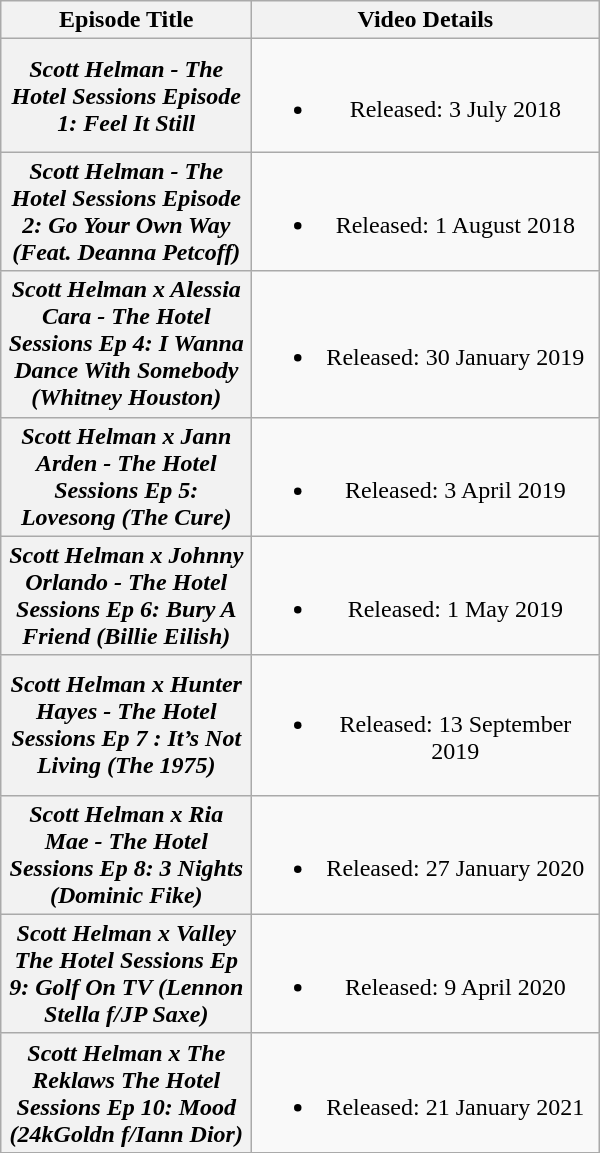<table class="wikitable plainrowheaders" style="text-align:center">
<tr>
<th scope="col" style="width:10em;">Episode Title</th>
<th scope="col" style="width:14em;">Video Details</th>
</tr>
<tr>
<th scope="row"><em>Scott Helman - The Hotel Sessions Episode 1: Feel It Still</em></th>
<td><br><ul><li>Released: 3 July 2018</li></ul></td>
</tr>
<tr>
<th scope="row"><em>Scott Helman - The Hotel Sessions Episode 2: Go Your Own Way (Feat. Deanna Petcoff)</em></th>
<td><br><ul><li>Released: 1 August 2018</li></ul></td>
</tr>
<tr>
<th scope="row"><em>Scott Helman x Alessia Cara - The Hotel Sessions Ep 4: I Wanna Dance With Somebody (Whitney Houston)</em></th>
<td><br><ul><li>Released: 30 January 2019</li></ul></td>
</tr>
<tr>
<th scope="row"><em>Scott Helman x Jann Arden - The Hotel Sessions Ep 5: Lovesong (The Cure)</em></th>
<td><br><ul><li>Released: 3 April 2019</li></ul></td>
</tr>
<tr>
<th scope="row"><em>Scott Helman x Johnny Orlando - The Hotel Sessions Ep 6: Bury A Friend (Billie Eilish)</em></th>
<td><br><ul><li>Released: 1 May 2019</li></ul></td>
</tr>
<tr>
<th scope="row"><em>Scott Helman x Hunter Hayes - The Hotel Sessions Ep 7 : It’s Not Living (The 1975)</em></th>
<td><br><ul><li>Released: 13 September 2019</li></ul></td>
</tr>
<tr>
<th scope="row"><em>Scott Helman x Ria Mae - The Hotel Sessions Ep 8: 3 Nights (Dominic Fike)</em></th>
<td><br><ul><li>Released: 27 January 2020</li></ul></td>
</tr>
<tr>
<th scope="row"><em>Scott Helman x Valley The Hotel Sessions Ep 9: Golf On TV (Lennon Stella f/JP Saxe)</em></th>
<td><br><ul><li>Released: 9 April 2020</li></ul></td>
</tr>
<tr>
<th scope="row"><em>Scott Helman x The Reklaws The Hotel Sessions Ep 10: Mood (24kGoldn f/Iann Dior)</em></th>
<td><br><ul><li>Released: 21 January 2021</li></ul></td>
</tr>
</table>
